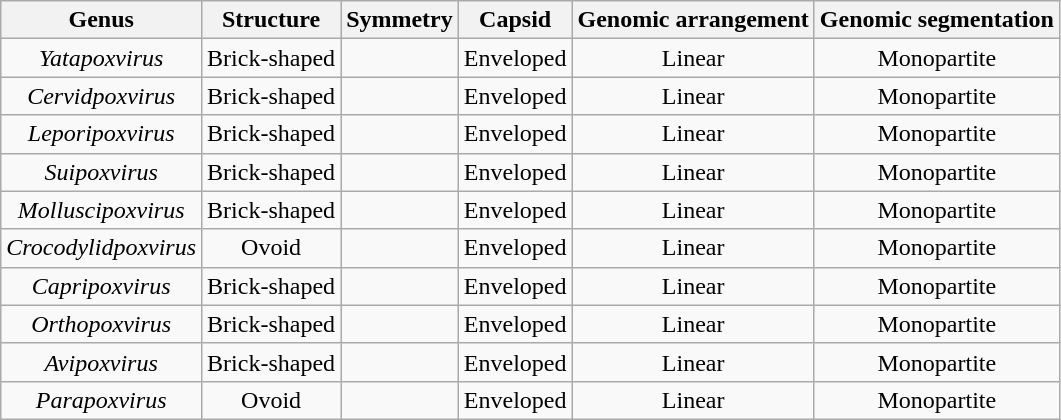<table class="wikitable sortable" style="text-align:center">
<tr>
<th>Genus</th>
<th>Structure</th>
<th>Symmetry</th>
<th>Capsid</th>
<th>Genomic arrangement</th>
<th>Genomic segmentation</th>
</tr>
<tr>
<td><em>Yatapoxvirus</em></td>
<td>Brick-shaped</td>
<td></td>
<td>Enveloped</td>
<td>Linear</td>
<td>Monopartite</td>
</tr>
<tr>
<td><em>Cervidpoxvirus</em></td>
<td>Brick-shaped</td>
<td></td>
<td>Enveloped</td>
<td>Linear</td>
<td>Monopartite</td>
</tr>
<tr>
<td><em>Leporipoxvirus</em></td>
<td>Brick-shaped</td>
<td></td>
<td>Enveloped</td>
<td>Linear</td>
<td>Monopartite</td>
</tr>
<tr>
<td><em>Suipoxvirus</em></td>
<td>Brick-shaped</td>
<td></td>
<td>Enveloped</td>
<td>Linear</td>
<td>Monopartite</td>
</tr>
<tr>
<td><em>Molluscipoxvirus</em></td>
<td>Brick-shaped</td>
<td></td>
<td>Enveloped</td>
<td>Linear</td>
<td>Monopartite</td>
</tr>
<tr>
<td><em>Crocodylidpoxvirus</em></td>
<td>Ovoid</td>
<td></td>
<td>Enveloped</td>
<td>Linear</td>
<td>Monopartite</td>
</tr>
<tr>
<td><em>Capripoxvirus</em></td>
<td>Brick-shaped</td>
<td></td>
<td>Enveloped</td>
<td>Linear</td>
<td>Monopartite</td>
</tr>
<tr>
<td><em>Orthopoxvirus</em></td>
<td>Brick-shaped</td>
<td></td>
<td>Enveloped</td>
<td>Linear</td>
<td>Monopartite</td>
</tr>
<tr>
<td><em>Avipoxvirus</em></td>
<td>Brick-shaped</td>
<td></td>
<td>Enveloped</td>
<td>Linear</td>
<td>Monopartite</td>
</tr>
<tr>
<td><em>Parapoxvirus</em></td>
<td>Ovoid</td>
<td></td>
<td>Enveloped</td>
<td>Linear</td>
<td>Monopartite</td>
</tr>
</table>
